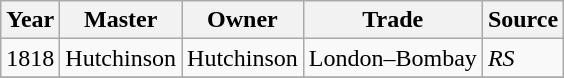<table class=" wikitable">
<tr>
<th>Year</th>
<th>Master</th>
<th>Owner</th>
<th>Trade</th>
<th>Source</th>
</tr>
<tr>
<td>1818</td>
<td>Hutchinson</td>
<td>Hutchinson</td>
<td>London–Bombay</td>
<td><em>RS</em></td>
</tr>
<tr>
</tr>
</table>
